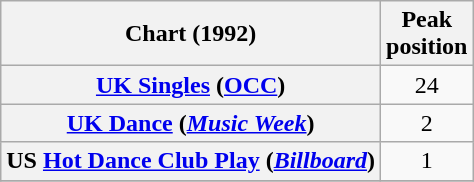<table class="wikitable sortable plainrowheaders" style="text-align:center">
<tr>
<th scope="col">Chart (1992)</th>
<th scope="col">Peak<br>position</th>
</tr>
<tr>
<th scope="row"><a href='#'>UK Singles</a> (<a href='#'>OCC</a>)</th>
<td>24</td>
</tr>
<tr>
<th scope="row"><a href='#'>UK Dance</a> (<em><a href='#'>Music Week</a></em>)</th>
<td>2</td>
</tr>
<tr>
<th scope="row">US <a href='#'>Hot Dance Club Play</a> (<em><a href='#'>Billboard</a></em>)</th>
<td>1</td>
</tr>
<tr>
</tr>
</table>
